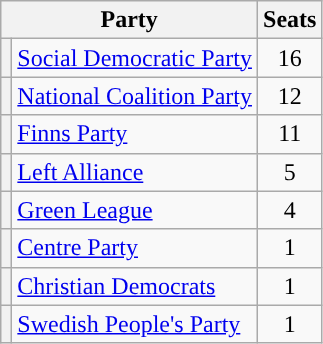<table class="wikitable">
<tr>
<th colspan="2">Party</th>
<th>Seats</th>
</tr>
<tr>
<th style="background-color: "></th>
<td><a href='#'>Social Democratic Party</a></td>
<td valign="center" align="center">16</td>
</tr>
<tr>
<th style="background-color: "></th>
<td><a href='#'>National Coalition Party</a></td>
<td valign="center" align="center">12</td>
</tr>
<tr>
<th style="background-color: "></th>
<td><a href='#'>Finns Party</a></td>
<td valign="center" align="center">11</td>
</tr>
<tr>
<th style="background-color: "></th>
<td><a href='#'>Left Alliance</a></td>
<td valign="center" align="center">5</td>
</tr>
<tr>
<th style="background-color: "></th>
<td><a href='#'>Green League</a></td>
<td valign="center" align="center">4</td>
</tr>
<tr>
<th style="background-color: "></th>
<td><a href='#'>Centre Party</a></td>
<td valign="center" align="center">1</td>
</tr>
<tr>
<th style="background-color: "></th>
<td><a href='#'>Christian Democrats</a></td>
<td valign="center" align="center">1</td>
</tr>
<tr>
<th style="background-color: "></th>
<td><a href='#'>Swedish People's Party</a></td>
<td valign="center" align="center">1</td>
</tr>
</table>
